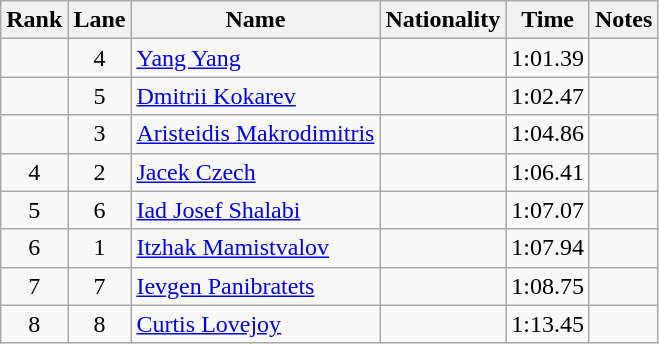<table class="wikitable">
<tr>
<th>Rank</th>
<th>Lane</th>
<th>Name</th>
<th>Nationality</th>
<th>Time</th>
<th>Notes</th>
</tr>
<tr>
<td align=center></td>
<td align=center>4</td>
<td><a href='#'>Yang Yang</a></td>
<td></td>
<td align=center>1:01.39</td>
<td align=center></td>
</tr>
<tr>
<td align=center></td>
<td align=center>5</td>
<td><a href='#'>Dmitrii Kokarev</a></td>
<td></td>
<td align=center>1:02.47</td>
<td align=center></td>
</tr>
<tr>
<td align=center></td>
<td align=center>3</td>
<td><a href='#'>Aristeidis Makrodimitris</a></td>
<td></td>
<td align=center>1:04.86</td>
<td align=center></td>
</tr>
<tr>
<td align=center>4</td>
<td align=center>2</td>
<td><a href='#'>Jacek Czech</a></td>
<td></td>
<td align=center>1:06.41</td>
<td align=center></td>
</tr>
<tr>
<td align=center>5</td>
<td align=center>6</td>
<td><a href='#'>Iad Josef Shalabi</a></td>
<td></td>
<td align=center>1:07.07</td>
<td align=center></td>
</tr>
<tr>
<td align=center>6</td>
<td align=center>1</td>
<td><a href='#'>Itzhak Mamistvalov</a></td>
<td></td>
<td align=center>1:07.94</td>
<td align=center></td>
</tr>
<tr>
<td align=center>7</td>
<td align=center>7</td>
<td><a href='#'>Ievgen Panibratets</a></td>
<td></td>
<td align=center>1:08.75</td>
<td align=center></td>
</tr>
<tr>
<td align=center>8</td>
<td align=center>8</td>
<td><a href='#'>Curtis Lovejoy</a></td>
<td></td>
<td align=center>1:13.45</td>
<td align=center></td>
</tr>
</table>
